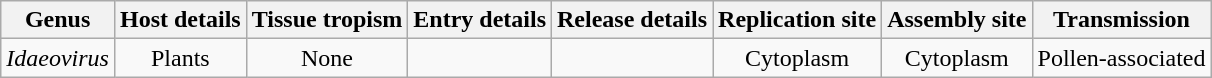<table class="wikitable sortable" style="text-align:center">
<tr>
<th>Genus</th>
<th>Host details</th>
<th>Tissue tropism</th>
<th>Entry details</th>
<th>Release details</th>
<th>Replication site</th>
<th>Assembly site</th>
<th>Transmission</th>
</tr>
<tr>
<td><em>Idaeovirus</em></td>
<td>Plants</td>
<td>None</td>
<td></td>
<td></td>
<td>Cytoplasm</td>
<td>Cytoplasm</td>
<td>Pollen-associated</td>
</tr>
</table>
